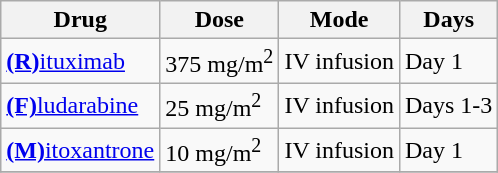<table class="wikitable">
<tr>
<th>Drug</th>
<th>Dose</th>
<th>Mode</th>
<th>Days</th>
</tr>
<tr>
<td><a href='#'><strong>(R)</strong>ituximab</a></td>
<td>375 mg/m<sup>2</sup></td>
<td>IV infusion</td>
<td>Day 1</td>
</tr>
<tr>
<td><a href='#'><strong>(F)</strong>ludarabine</a></td>
<td>25 mg/m<sup>2</sup></td>
<td>IV infusion</td>
<td>Days 1-3</td>
</tr>
<tr>
<td><a href='#'><strong>(M)</strong>itoxantrone</a></td>
<td>10 mg/m<sup>2</sup></td>
<td>IV infusion</td>
<td>Day 1</td>
</tr>
<tr>
</tr>
</table>
